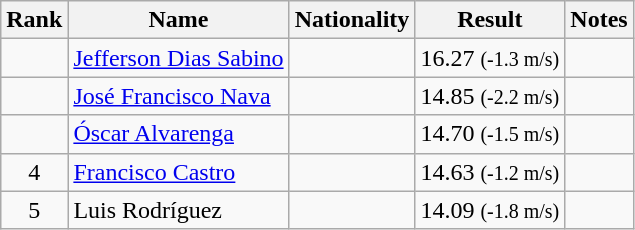<table class="wikitable sortable" style="text-align:center">
<tr>
<th>Rank</th>
<th>Name</th>
<th>Nationality</th>
<th>Result</th>
<th>Notes</th>
</tr>
<tr>
<td align=center></td>
<td align=left><a href='#'>Jefferson Dias Sabino</a></td>
<td align=left></td>
<td>16.27 <small>(-1.3 m/s)</small></td>
<td></td>
</tr>
<tr>
<td align=center></td>
<td align=left><a href='#'>José Francisco Nava</a></td>
<td align=left></td>
<td>14.85 <small>(-2.2 m/s)</small></td>
<td></td>
</tr>
<tr>
<td align=center></td>
<td align=left><a href='#'>Óscar Alvarenga</a></td>
<td align=left></td>
<td>14.70 <small>(-1.5 m/s)</small></td>
<td></td>
</tr>
<tr>
<td align=center>4</td>
<td align=left><a href='#'>Francisco Castro</a></td>
<td align=left></td>
<td>14.63 <small>(-1.2 m/s)</small></td>
<td></td>
</tr>
<tr>
<td align=center>5</td>
<td align=left>Luis Rodríguez</td>
<td align=left></td>
<td>14.09 <small>(-1.8 m/s)</small></td>
<td></td>
</tr>
</table>
